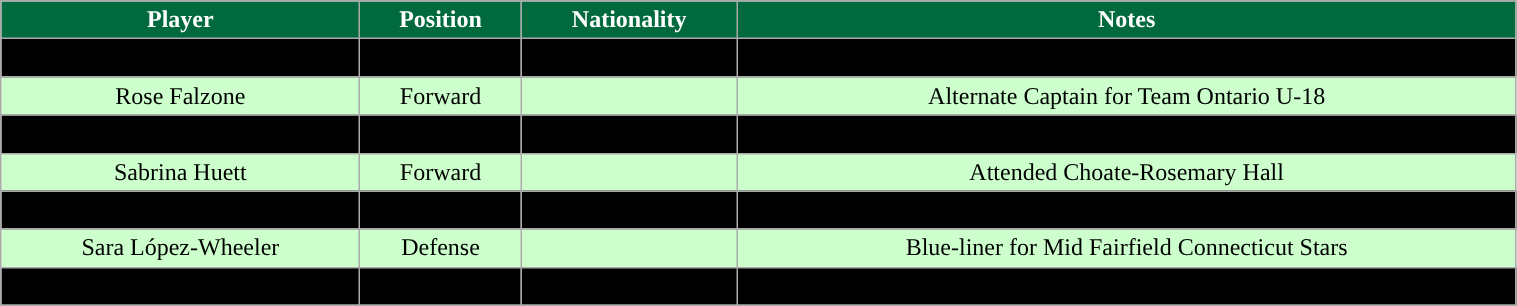<table class="wikitable" width="80%">
<tr style="text-align:center; background:#00693e; color:white;">
<td><strong>Player</strong></td>
<td><strong>Position</strong></td>
<td><strong>Nationality</strong></td>
<td><strong>Notes</strong><br></td>
</tr>
<tr align="center" bgcolor=" ">
<td>Bailee Brekke</td>
<td>Defense</td>
<td></td>
<td>Attended Culver Academies</td>
</tr>
<tr align="center" bgcolor="#ccffcc">
<td>Rose Falzone</td>
<td>Forward</td>
<td></td>
<td>Alternate Captain for Team Ontario U-18</td>
</tr>
<tr align="center" bgcolor=" ">
<td>Sydney Hill</td>
<td>Defense</td>
<td></td>
<td>Played for Team Saskatchewan U18</td>
</tr>
<tr align="center" bgcolor="#ccffcc">
<td>Sabrina Huett</td>
<td>Forward</td>
<td></td>
<td>Attended Choate-Rosemary Hall</td>
</tr>
<tr align="center" bgcolor=" ">
<td>Cecilia Lopez</td>
<td>Forward</td>
<td></td>
<td>With Team Manitoba U18</td>
</tr>
<tr align="center" bgcolor="#ccffcc">
<td>Sara López-Wheeler</td>
<td>Defense</td>
<td></td>
<td>Blue-liner for Mid Fairfield Connecticut Stars</td>
</tr>
<tr align="center" bgcolor=" ">
<td>Christina Rombaut</td>
<td>Forward</td>
<td></td>
<td>Alternate Captain for Team Atlantic U-18</td>
</tr>
<tr align="center" bgcolor=" ">
</tr>
</table>
